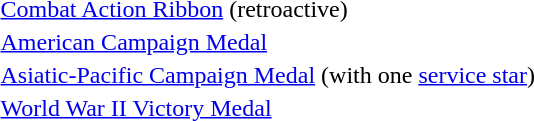<table>
<tr>
<td></td>
<td><a href='#'>Combat Action Ribbon</a> (retroactive)</td>
</tr>
<tr>
<td></td>
<td><a href='#'>American Campaign Medal</a></td>
</tr>
<tr>
<td></td>
<td><a href='#'>Asiatic-Pacific Campaign Medal</a> (with one <a href='#'>service star</a>)</td>
</tr>
<tr>
<td></td>
<td><a href='#'>World War II Victory Medal</a></td>
</tr>
</table>
